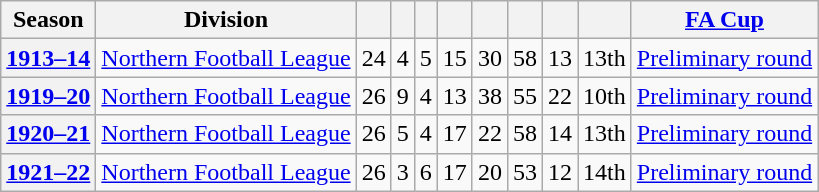<table class="wikitable sortable plainrowheaders" style="text-align:center">
<tr>
<th scope=col>Season</th>
<th scope=col>Division</th>
<th scope=col></th>
<th scope=col></th>
<th scope=col></th>
<th scope=col></th>
<th scope=col></th>
<th scope=col></th>
<th scope=col></th>
<th scope=col></th>
<th scope=col><a href='#'>FA Cup</a></th>
</tr>
<tr>
<th scope=row><a href='#'>1913–14</a></th>
<td><a href='#'>Northern Football League</a></td>
<td>24</td>
<td>4</td>
<td>5</td>
<td>15</td>
<td>30</td>
<td>58</td>
<td>13</td>
<td>13th</td>
<td><a href='#'>Preliminary round</a></td>
</tr>
<tr>
<th scope=row><a href='#'>1919–20</a></th>
<td><a href='#'>Northern Football League</a></td>
<td>26</td>
<td>9</td>
<td>4</td>
<td>13</td>
<td>38</td>
<td>55</td>
<td>22</td>
<td>10th</td>
<td><a href='#'>Preliminary round</a></td>
</tr>
<tr>
<th scope=row><a href='#'>1920–21</a></th>
<td><a href='#'>Northern Football League</a></td>
<td>26</td>
<td>5</td>
<td>4</td>
<td>17</td>
<td>22</td>
<td>58</td>
<td>14</td>
<td>13th</td>
<td><a href='#'>Preliminary round</a></td>
</tr>
<tr>
<th scope=row><a href='#'>1921–22</a></th>
<td><a href='#'>Northern Football League</a></td>
<td>26</td>
<td>3</td>
<td>6</td>
<td>17</td>
<td>20</td>
<td>53</td>
<td>12</td>
<td>14th</td>
<td><a href='#'>Preliminary round</a></td>
</tr>
</table>
